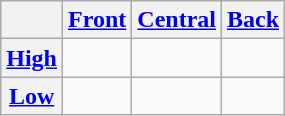<table class="wikitable" style="text-align:center;">
<tr>
<th rowspan="1"></th>
<th colspan="1"><a href='#'>Front</a></th>
<th colspan="1"><a href='#'>Central</a></th>
<th colspan="1"><a href='#'>Back</a></th>
</tr>
<tr>
<th><a href='#'>High</a></th>
<td></td>
<td></td>
<td></td>
</tr>
<tr>
<th><a href='#'>Low</a></th>
<td></td>
<td></td>
<td></td>
</tr>
</table>
